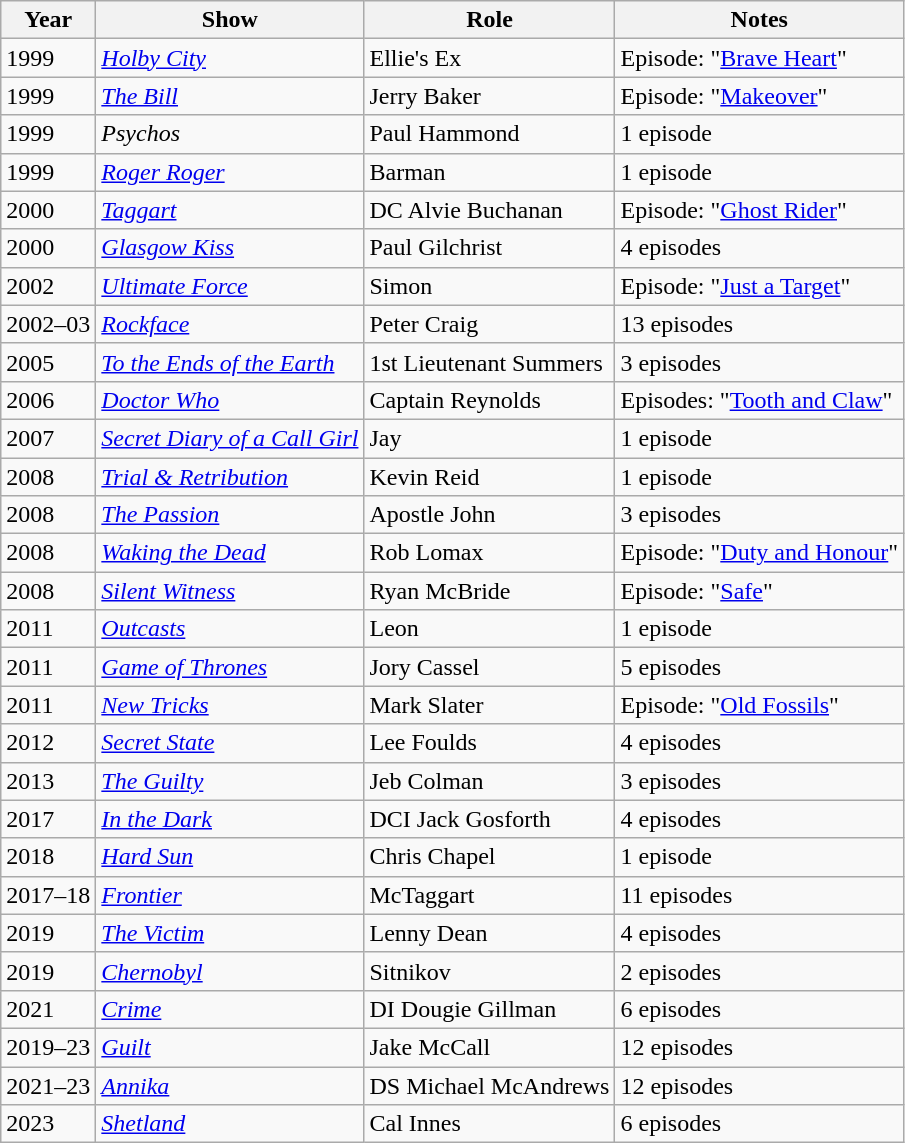<table class="wikitable">
<tr>
<th>Year</th>
<th>Show</th>
<th>Role</th>
<th>Notes</th>
</tr>
<tr>
<td>1999</td>
<td><em><a href='#'>Holby City</a></em></td>
<td>Ellie's Ex</td>
<td>Episode: "<a href='#'>Brave Heart</a>"</td>
</tr>
<tr>
<td>1999</td>
<td><em><a href='#'>The Bill</a></em></td>
<td>Jerry Baker</td>
<td>Episode: "<a href='#'>Makeover</a>"</td>
</tr>
<tr>
<td>1999</td>
<td><em>Psychos</em></td>
<td>Paul Hammond</td>
<td>1 episode</td>
</tr>
<tr>
<td>1999</td>
<td><em><a href='#'>Roger Roger</a></em></td>
<td>Barman</td>
<td>1 episode</td>
</tr>
<tr>
<td>2000</td>
<td><em><a href='#'>Taggart</a></em></td>
<td>DC Alvie Buchanan</td>
<td>Episode: "<a href='#'>Ghost Rider</a>"</td>
</tr>
<tr>
<td>2000</td>
<td><em><a href='#'>Glasgow Kiss</a></em></td>
<td>Paul Gilchrist</td>
<td>4 episodes</td>
</tr>
<tr>
<td>2002</td>
<td><em><a href='#'>Ultimate Force</a></em></td>
<td>Simon</td>
<td>Episode: "<a href='#'>Just a Target</a>"</td>
</tr>
<tr>
<td>2002–03</td>
<td><em><a href='#'>Rockface</a></em></td>
<td>Peter Craig</td>
<td>13 episodes</td>
</tr>
<tr>
<td>2005</td>
<td><em><a href='#'>To the Ends of the Earth</a></em></td>
<td>1st Lieutenant Summers</td>
<td>3 episodes</td>
</tr>
<tr>
<td>2006</td>
<td><em><a href='#'>Doctor Who</a></em></td>
<td>Captain Reynolds</td>
<td>Episodes: "<a href='#'>Tooth and Claw</a>"</td>
</tr>
<tr>
<td>2007</td>
<td><em><a href='#'>Secret Diary of a Call Girl</a></em></td>
<td>Jay</td>
<td>1 episode</td>
</tr>
<tr>
<td>2008</td>
<td><em><a href='#'>Trial & Retribution</a></em></td>
<td>Kevin Reid</td>
<td>1 episode</td>
</tr>
<tr>
<td>2008</td>
<td><em><a href='#'>The Passion</a></em></td>
<td>Apostle John</td>
<td>3 episodes</td>
</tr>
<tr>
<td>2008</td>
<td><em><a href='#'>Waking the Dead</a></em></td>
<td>Rob Lomax</td>
<td>Episode: "<a href='#'>Duty and Honour</a>"</td>
</tr>
<tr>
<td>2008</td>
<td><em><a href='#'>Silent Witness</a></em></td>
<td>Ryan McBride</td>
<td>Episode: "<a href='#'>Safe</a>"</td>
</tr>
<tr>
<td>2011</td>
<td><em><a href='#'>Outcasts</a></em></td>
<td>Leon</td>
<td>1 episode</td>
</tr>
<tr>
<td>2011</td>
<td><em><a href='#'>Game of Thrones</a></em></td>
<td>Jory Cassel</td>
<td>5 episodes</td>
</tr>
<tr>
<td>2011</td>
<td><em><a href='#'>New Tricks</a></em></td>
<td>Mark Slater</td>
<td>Episode: "<a href='#'>Old Fossils</a>"</td>
</tr>
<tr>
<td>2012</td>
<td><em><a href='#'>Secret State</a></em></td>
<td>Lee Foulds</td>
<td>4 episodes</td>
</tr>
<tr>
<td>2013</td>
<td><em><a href='#'>The Guilty</a></em></td>
<td>Jeb Colman</td>
<td>3 episodes</td>
</tr>
<tr>
<td>2017</td>
<td><em><a href='#'>In the Dark</a></em></td>
<td>DCI Jack Gosforth</td>
<td>4 episodes</td>
</tr>
<tr>
<td>2018</td>
<td><em><a href='#'>Hard Sun</a></em></td>
<td>Chris Chapel</td>
<td>1 episode</td>
</tr>
<tr>
<td>2017–18</td>
<td><em><a href='#'>Frontier</a></em></td>
<td>McTaggart</td>
<td>11 episodes</td>
</tr>
<tr>
<td>2019</td>
<td><em><a href='#'>The Victim</a></em></td>
<td>Lenny Dean</td>
<td>4 episodes</td>
</tr>
<tr>
<td>2019</td>
<td><em><a href='#'>Chernobyl</a></em></td>
<td>Sitnikov</td>
<td>2 episodes</td>
</tr>
<tr>
<td>2021</td>
<td><em><a href='#'>Crime</a></em></td>
<td>DI Dougie Gillman</td>
<td>6 episodes</td>
</tr>
<tr>
<td>2019–23</td>
<td><em><a href='#'>Guilt</a></em></td>
<td>Jake McCall</td>
<td>12 episodes</td>
</tr>
<tr>
<td>2021–23</td>
<td><a href='#'><em>Annika</em></a></td>
<td>DS Michael McAndrews</td>
<td>12 episodes</td>
</tr>
<tr>
<td>2023</td>
<td><a href='#'><em>Shetland</em></a></td>
<td>Cal Innes</td>
<td>6 episodes</td>
</tr>
</table>
